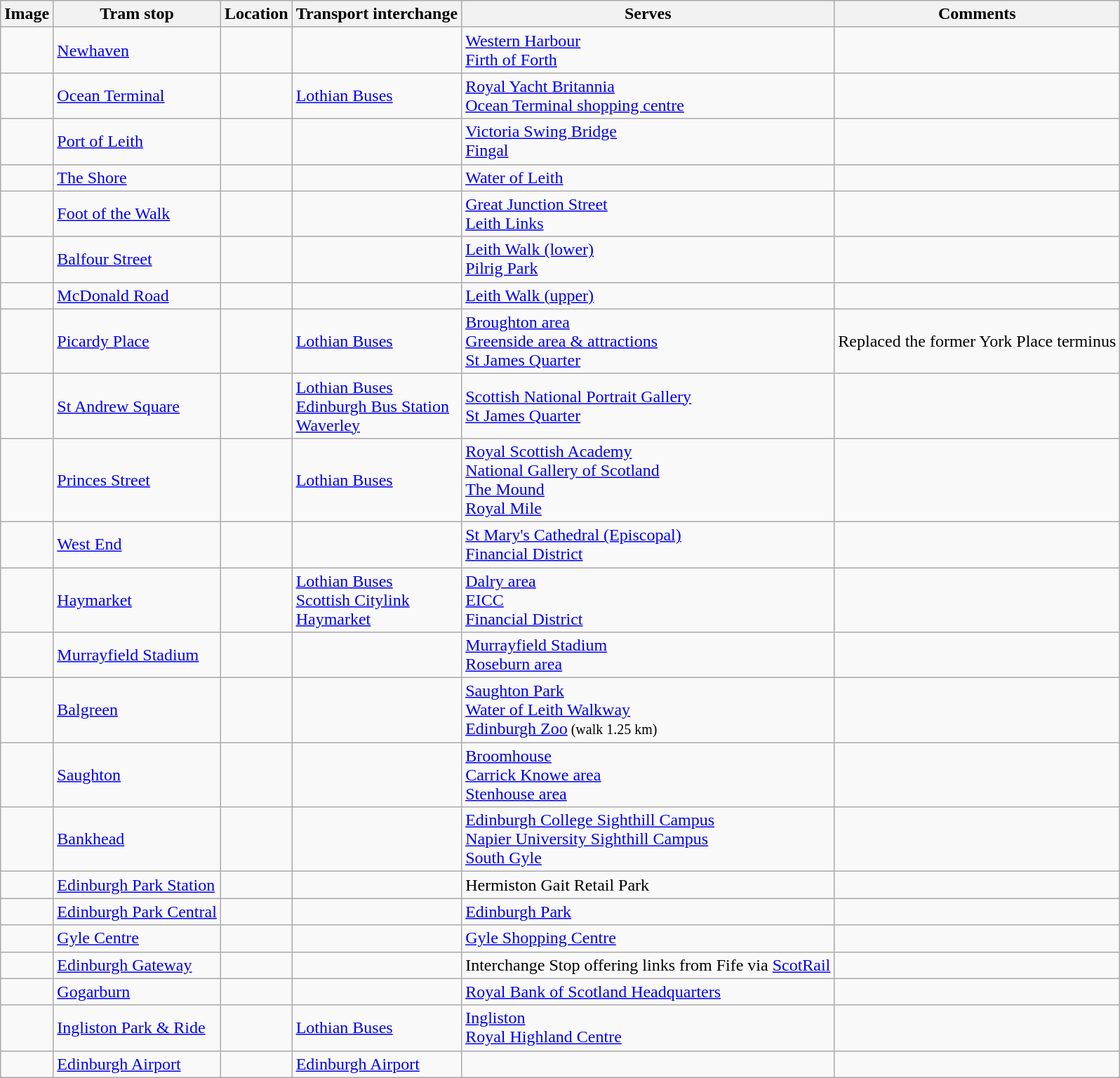<table class="wikitable" style="text-align: left">
<tr>
<th>Image</th>
<th>Tram stop</th>
<th>Location</th>
<th>Transport interchange</th>
<th>Serves</th>
<th>Comments</th>
</tr>
<tr>
<td></td>
<td><a href='#'>Newhaven</a></td>
<td></td>
<td></td>
<td><a href='#'>Western Harbour</a><br><a href='#'>Firth of Forth</a></td>
</tr>
<tr>
<td></td>
<td><a href='#'>Ocean Terminal</a></td>
<td></td>
<td> <a href='#'>Lothian Buses</a></td>
<td><a href='#'>Royal Yacht Britannia</a><br><a href='#'>Ocean Terminal shopping centre</a></td>
<td></td>
</tr>
<tr>
<td></td>
<td><a href='#'>Port of Leith</a></td>
<td></td>
<td></td>
<td><a href='#'>Victoria Swing Bridge</a><br><a href='#'>Fingal</a></td>
<td></td>
</tr>
<tr>
<td></td>
<td><a href='#'>The Shore</a></td>
<td></td>
<td></td>
<td><a href='#'>Water of Leith</a></td>
<td></td>
</tr>
<tr>
<td></td>
<td><a href='#'>Foot of the Walk</a></td>
<td></td>
<td></td>
<td><a href='#'>Great Junction Street</a><br><a href='#'>Leith Links</a></td>
<td></td>
</tr>
<tr>
<td></td>
<td><a href='#'>Balfour Street</a></td>
<td></td>
<td></td>
<td><a href='#'>Leith Walk (lower)</a><br><a href='#'>Pilrig Park</a></td>
<td></td>
</tr>
<tr>
<td></td>
<td><a href='#'>McDonald Road</a></td>
<td></td>
<td></td>
<td><a href='#'>Leith Walk (upper)</a></td>
<td></td>
</tr>
<tr>
<td></td>
<td><a href='#'>Picardy Place</a></td>
<td></td>
<td> <a href='#'>Lothian Buses</a></td>
<td><a href='#'>Broughton area</a><br><a href='#'>Greenside area & attractions</a><br><a href='#'>St James Quarter</a></td>
<td>Replaced the former York Place terminus</td>
</tr>
<tr>
<td></td>
<td><a href='#'>St Andrew Square</a></td>
<td></td>
<td> <a href='#'>Lothian Buses</a><br> <a href='#'>Edinburgh Bus Station</a><br> <a href='#'>Waverley</a></td>
<td><a href='#'>Scottish National Portrait Gallery</a><br><a href='#'>St James Quarter</a></td>
<td></td>
</tr>
<tr>
<td></td>
<td><a href='#'>Princes Street</a></td>
<td></td>
<td> <a href='#'>Lothian Buses</a></td>
<td><a href='#'>Royal Scottish Academy</a><br><a href='#'>National Gallery of Scotland</a><br><a href='#'>The Mound</a><br><a href='#'>Royal Mile</a></td>
<td></td>
</tr>
<tr>
<td></td>
<td><a href='#'>West End</a></td>
<td></td>
<td></td>
<td><a href='#'>St Mary's Cathedral (Episcopal)</a><br><a href='#'>Financial District</a></td>
<td></td>
</tr>
<tr>
<td></td>
<td><a href='#'>Haymarket</a></td>
<td></td>
<td> <a href='#'>Lothian Buses</a><br> <a href='#'>Scottish Citylink</a><br> <a href='#'>Haymarket</a></td>
<td><a href='#'>Dalry area</a><br><a href='#'>EICC</a><br><a href='#'>Financial District</a></td>
<td></td>
</tr>
<tr>
<td></td>
<td><a href='#'>Murrayfield Stadium</a></td>
<td></td>
<td></td>
<td><a href='#'>Murrayfield Stadium</a><br><a href='#'>Roseburn area</a></td>
<td></td>
</tr>
<tr>
<td></td>
<td><a href='#'>Balgreen</a></td>
<td></td>
<td></td>
<td><a href='#'>Saughton Park</a><br><a href='#'>Water of Leith Walkway</a><br><a href='#'>Edinburgh Zoo</a><small> (walk 1.25 km)</small></td>
<td></td>
</tr>
<tr>
<td></td>
<td><a href='#'>Saughton</a></td>
<td></td>
<td></td>
<td><a href='#'>Broomhouse</a><br><a href='#'>Carrick Knowe area</a><br><a href='#'>Stenhouse area</a></td>
<td></td>
</tr>
<tr>
<td></td>
<td><a href='#'>Bankhead</a></td>
<td></td>
<td></td>
<td><a href='#'>Edinburgh College Sighthill Campus</a><br><a href='#'>Napier University Sighthill Campus</a><br><a href='#'>South Gyle</a></td>
<td></td>
</tr>
<tr>
<td></td>
<td><a href='#'>Edinburgh Park Station</a></td>
<td></td>
<td> </td>
<td>Hermiston Gait Retail Park</td>
<td></td>
</tr>
<tr>
<td></td>
<td><a href='#'>Edinburgh Park Central</a></td>
<td></td>
<td></td>
<td><a href='#'>Edinburgh Park</a></td>
<td></td>
</tr>
<tr>
<td></td>
<td><a href='#'>Gyle Centre</a></td>
<td></td>
<td></td>
<td><a href='#'>Gyle Shopping Centre</a></td>
<td></td>
</tr>
<tr>
<td></td>
<td><a href='#'>Edinburgh Gateway</a></td>
<td></td>
<td> </td>
<td>Interchange Stop offering links from Fife via <a href='#'>ScotRail</a></td>
<td></td>
</tr>
<tr>
<td></td>
<td><a href='#'>Gogarburn</a></td>
<td></td>
<td></td>
<td><a href='#'>Royal Bank of Scotland Headquarters</a></td>
<td></td>
</tr>
<tr>
<td></td>
<td><a href='#'>Ingliston Park & Ride</a></td>
<td></td>
<td> <a href='#'>Lothian Buses</a></td>
<td><a href='#'>Ingliston</a><br><a href='#'>Royal Highland Centre</a></td>
<td></td>
</tr>
<tr>
<td></td>
<td><a href='#'>Edinburgh Airport</a></td>
<td></td>
<td> <a href='#'>Edinburgh Airport</a></td>
<td></td>
<td></td>
</tr>
</table>
